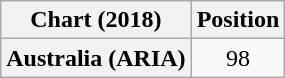<table class="wikitable plainrowheaders" style="text-align:center">
<tr>
<th>Chart (2018)</th>
<th>Position</th>
</tr>
<tr>
<th scope="row">Australia (ARIA)</th>
<td>98</td>
</tr>
</table>
